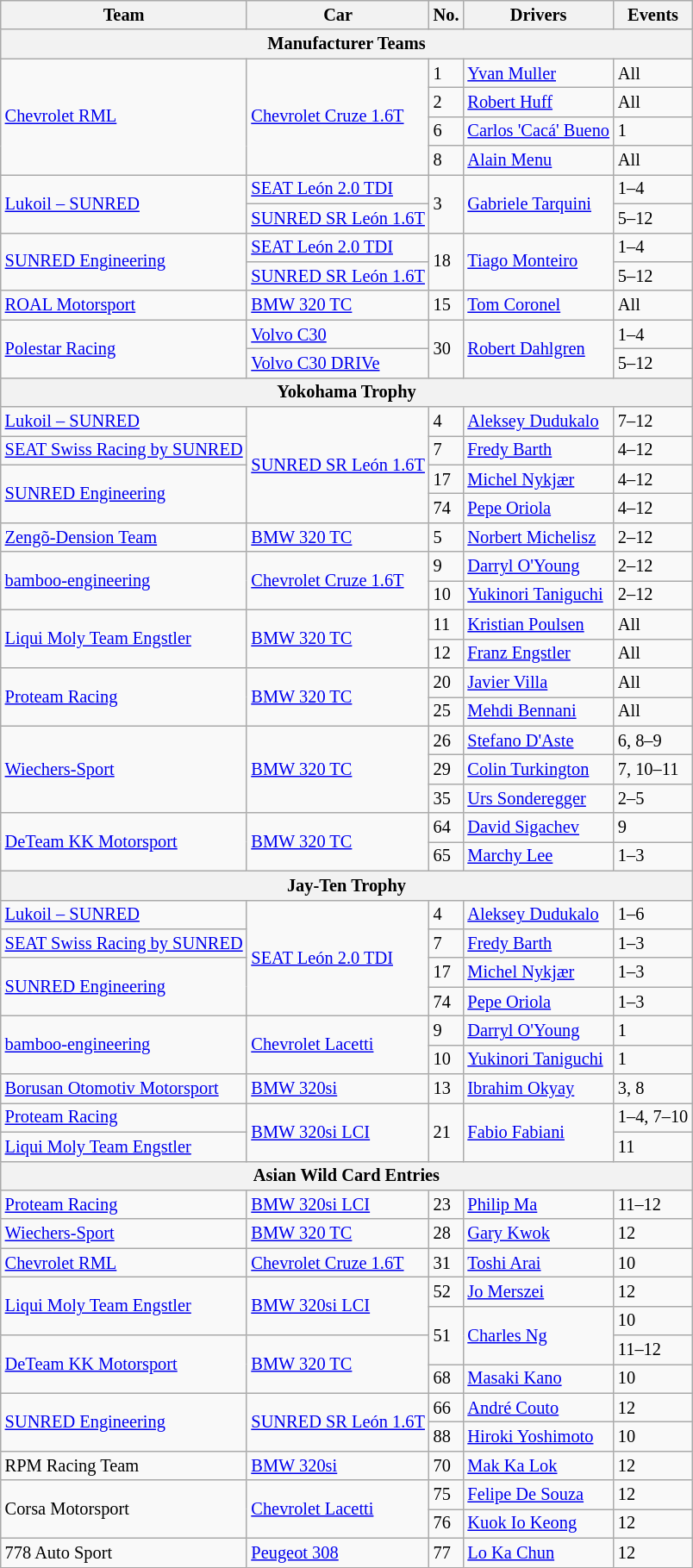<table class="wikitable sortable" style="font-size: 85%">
<tr>
<th>Team</th>
<th>Car</th>
<th>No.</th>
<th>Drivers</th>
<th>Events</th>
</tr>
<tr>
<th colspan=5>Manufacturer Teams</th>
</tr>
<tr>
<td rowspan="4"> <a href='#'>Chevrolet RML</a></td>
<td rowspan="4"><a href='#'>Chevrolet Cruze 1.6T</a></td>
<td>1</td>
<td> <a href='#'>Yvan Muller</a></td>
<td>All</td>
</tr>
<tr>
<td>2</td>
<td> <a href='#'>Robert Huff</a></td>
<td>All</td>
</tr>
<tr>
<td>6</td>
<td> <a href='#'>Carlos 'Cacá' Bueno</a></td>
<td>1</td>
</tr>
<tr>
<td>8</td>
<td> <a href='#'>Alain Menu</a></td>
<td>All</td>
</tr>
<tr>
<td rowspan=2> <a href='#'>Lukoil – SUNRED</a></td>
<td><a href='#'>SEAT León 2.0 TDI</a></td>
<td rowspan=2>3</td>
<td rowspan=2> <a href='#'>Gabriele Tarquini</a></td>
<td>1–4</td>
</tr>
<tr>
<td><a href='#'>SUNRED SR León 1.6T</a></td>
<td>5–12</td>
</tr>
<tr>
<td rowspan=2> <a href='#'>SUNRED Engineering</a></td>
<td><a href='#'>SEAT León 2.0 TDI</a></td>
<td rowspan=2>18</td>
<td rowspan=2> <a href='#'>Tiago Monteiro</a></td>
<td>1–4</td>
</tr>
<tr>
<td><a href='#'>SUNRED SR León 1.6T</a></td>
<td>5–12</td>
</tr>
<tr>
<td> <a href='#'>ROAL Motorsport</a></td>
<td><a href='#'>BMW 320 TC</a></td>
<td>15</td>
<td> <a href='#'>Tom Coronel</a></td>
<td>All</td>
</tr>
<tr>
<td rowspan=2> <a href='#'>Polestar Racing</a></td>
<td><a href='#'>Volvo C30</a></td>
<td rowspan=2>30</td>
<td rowspan=2> <a href='#'>Robert Dahlgren</a></td>
<td>1–4</td>
</tr>
<tr>
<td><a href='#'>Volvo C30 DRIVe</a></td>
<td>5–12</td>
</tr>
<tr>
<th colspan=5>Yokohama Trophy</th>
</tr>
<tr>
<td>  <a href='#'>Lukoil – SUNRED</a></td>
<td rowspan=4><a href='#'>SUNRED SR León 1.6T</a></td>
<td>4</td>
<td> <a href='#'>Aleksey Dudukalo</a></td>
<td>7–12</td>
</tr>
<tr>
<td> <a href='#'>SEAT Swiss Racing by SUNRED</a></td>
<td>7</td>
<td> <a href='#'>Fredy Barth</a></td>
<td>4–12</td>
</tr>
<tr>
<td rowspan=2> <a href='#'>SUNRED Engineering</a></td>
<td>17</td>
<td> <a href='#'>Michel Nykjær</a></td>
<td>4–12</td>
</tr>
<tr>
<td>74</td>
<td> <a href='#'>Pepe Oriola</a></td>
<td>4–12</td>
</tr>
<tr>
<td> <a href='#'>Zengõ-Dension Team</a></td>
<td><a href='#'>BMW 320 TC</a></td>
<td>5</td>
<td> <a href='#'>Norbert Michelisz</a></td>
<td>2–12</td>
</tr>
<tr>
<td rowspan=2> <a href='#'>bamboo-engineering</a></td>
<td rowspan=2><a href='#'>Chevrolet Cruze 1.6T</a></td>
<td>9</td>
<td> <a href='#'>Darryl O'Young</a></td>
<td>2–12</td>
</tr>
<tr>
<td>10</td>
<td> <a href='#'>Yukinori Taniguchi</a></td>
<td>2–12</td>
</tr>
<tr>
<td rowspan=2> <a href='#'>Liqui Moly Team Engstler</a></td>
<td rowspan=2><a href='#'>BMW 320 TC</a></td>
<td>11</td>
<td> <a href='#'>Kristian Poulsen</a></td>
<td>All</td>
</tr>
<tr>
<td>12</td>
<td> <a href='#'>Franz Engstler</a></td>
<td>All</td>
</tr>
<tr>
<td rowspan=2> <a href='#'>Proteam Racing</a></td>
<td rowspan=2><a href='#'>BMW 320 TC</a></td>
<td>20</td>
<td> <a href='#'>Javier Villa</a></td>
<td>All</td>
</tr>
<tr>
<td>25</td>
<td> <a href='#'>Mehdi Bennani</a></td>
<td>All</td>
</tr>
<tr>
<td rowspan=3> <a href='#'>Wiechers-Sport</a></td>
<td rowspan=3><a href='#'>BMW 320 TC</a></td>
<td>26</td>
<td> <a href='#'>Stefano D'Aste</a></td>
<td>6, 8–9</td>
</tr>
<tr>
<td>29</td>
<td> <a href='#'>Colin Turkington</a></td>
<td>7, 10–11</td>
</tr>
<tr>
<td>35</td>
<td> <a href='#'>Urs Sonderegger</a></td>
<td>2–5</td>
</tr>
<tr>
<td rowspan=2> <a href='#'>DeTeam KK Motorsport</a></td>
<td rowspan=2><a href='#'>BMW 320 TC</a></td>
<td>64</td>
<td> <a href='#'>David Sigachev</a></td>
<td>9</td>
</tr>
<tr>
<td>65</td>
<td> <a href='#'>Marchy Lee</a></td>
<td>1–3</td>
</tr>
<tr>
<th colspan=5>Jay-Ten Trophy</th>
</tr>
<tr>
<td>  <a href='#'>Lukoil – SUNRED</a></td>
<td rowspan=4><a href='#'>SEAT León 2.0 TDI</a></td>
<td>4</td>
<td> <a href='#'>Aleksey Dudukalo</a></td>
<td>1–6</td>
</tr>
<tr>
<td> <a href='#'>SEAT Swiss Racing by SUNRED</a></td>
<td>7</td>
<td> <a href='#'>Fredy Barth</a></td>
<td>1–3</td>
</tr>
<tr>
<td rowspan=2> <a href='#'>SUNRED Engineering</a></td>
<td>17</td>
<td> <a href='#'>Michel Nykjær</a></td>
<td>1–3</td>
</tr>
<tr>
<td>74</td>
<td> <a href='#'>Pepe Oriola</a></td>
<td>1–3</td>
</tr>
<tr>
<td rowspan=2> <a href='#'>bamboo-engineering</a></td>
<td rowspan=2><a href='#'>Chevrolet Lacetti</a></td>
<td>9</td>
<td> <a href='#'>Darryl O'Young</a></td>
<td>1</td>
</tr>
<tr>
<td>10</td>
<td> <a href='#'>Yukinori Taniguchi</a></td>
<td>1</td>
</tr>
<tr>
<td> <a href='#'>Borusan Otomotiv Motorsport</a></td>
<td><a href='#'>BMW 320si</a></td>
<td>13</td>
<td> <a href='#'>Ibrahim Okyay</a></td>
<td>3, 8</td>
</tr>
<tr>
<td> <a href='#'>Proteam Racing</a></td>
<td rowspan=2><a href='#'>BMW 320si LCI</a></td>
<td rowspan=2>21</td>
<td rowspan=2> <a href='#'>Fabio Fabiani</a></td>
<td>1–4, 7–10</td>
</tr>
<tr>
<td> <a href='#'>Liqui Moly Team Engstler</a></td>
<td>11</td>
</tr>
<tr>
<th colspan=5>Asian Wild Card Entries</th>
</tr>
<tr>
<td> <a href='#'>Proteam Racing</a></td>
<td><a href='#'>BMW 320si LCI</a></td>
<td>23</td>
<td> <a href='#'>Philip Ma</a></td>
<td>11–12</td>
</tr>
<tr>
<td> <a href='#'>Wiechers-Sport</a></td>
<td><a href='#'>BMW 320 TC</a></td>
<td>28</td>
<td> <a href='#'>Gary Kwok</a></td>
<td>12</td>
</tr>
<tr>
<td> <a href='#'>Chevrolet RML</a></td>
<td><a href='#'>Chevrolet Cruze 1.6T</a></td>
<td>31</td>
<td> <a href='#'>Toshi Arai</a></td>
<td>10</td>
</tr>
<tr>
<td rowspan=2> <a href='#'>Liqui Moly Team Engstler</a></td>
<td rowspan=2><a href='#'>BMW 320si LCI</a></td>
<td>52</td>
<td> <a href='#'>Jo Merszei</a></td>
<td>12</td>
</tr>
<tr>
<td rowspan=2>51</td>
<td rowspan=2> <a href='#'>Charles Ng</a></td>
<td>10</td>
</tr>
<tr>
<td rowspan=2> <a href='#'>DeTeam KK Motorsport</a></td>
<td rowspan=2><a href='#'>BMW 320 TC</a></td>
<td>11–12</td>
</tr>
<tr>
<td>68</td>
<td> <a href='#'>Masaki Kano</a></td>
<td>10</td>
</tr>
<tr>
<td rowspan=2> <a href='#'>SUNRED Engineering</a></td>
<td rowspan=2><a href='#'>SUNRED SR León 1.6T</a></td>
<td>66</td>
<td> <a href='#'>André Couto</a></td>
<td>12</td>
</tr>
<tr>
<td>88</td>
<td> <a href='#'>Hiroki Yoshimoto</a></td>
<td>10</td>
</tr>
<tr>
<td> RPM Racing Team</td>
<td><a href='#'>BMW 320si</a></td>
<td>70</td>
<td> <a href='#'>Mak Ka Lok</a></td>
<td>12</td>
</tr>
<tr>
<td rowspan=2> Corsa Motorsport</td>
<td rowspan=2><a href='#'>Chevrolet Lacetti</a></td>
<td>75</td>
<td> <a href='#'>Felipe De Souza</a></td>
<td>12</td>
</tr>
<tr>
<td>76</td>
<td> <a href='#'>Kuok Io Keong</a></td>
<td>12</td>
</tr>
<tr>
<td> 778 Auto Sport</td>
<td><a href='#'>Peugeot 308</a></td>
<td>77</td>
<td> <a href='#'>Lo Ka Chun</a></td>
<td>12</td>
</tr>
</table>
